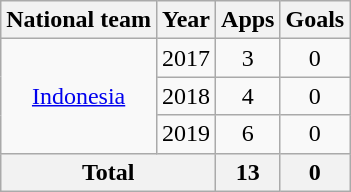<table class="wikitable" style="text-align:center">
<tr>
<th>National team</th>
<th>Year</th>
<th>Apps</th>
<th>Goals</th>
</tr>
<tr>
<td rowspan=3><a href='#'>Indonesia</a></td>
<td>2017</td>
<td>3</td>
<td>0</td>
</tr>
<tr>
<td>2018</td>
<td>4</td>
<td>0</td>
</tr>
<tr>
<td>2019</td>
<td>6</td>
<td>0</td>
</tr>
<tr>
<th colspan=2>Total</th>
<th>13</th>
<th>0</th>
</tr>
</table>
